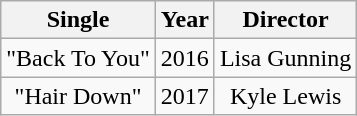<table class="wikitable plainrowheaders" style="text-align:center;">
<tr>
<th scope="col">Single</th>
<th scope="col">Year</th>
<th scope="col">Director</th>
</tr>
<tr>
<td>"Back To You"</td>
<td>2016</td>
<td>Lisa Gunning</td>
</tr>
<tr>
<td>"Hair Down"</td>
<td>2017</td>
<td>Kyle Lewis</td>
</tr>
</table>
